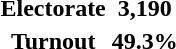<table>
<tr>
<th>Electorate</th>
<th>3,190</th>
</tr>
<tr>
<th>Turnout</th>
<th>49.3%</th>
</tr>
</table>
